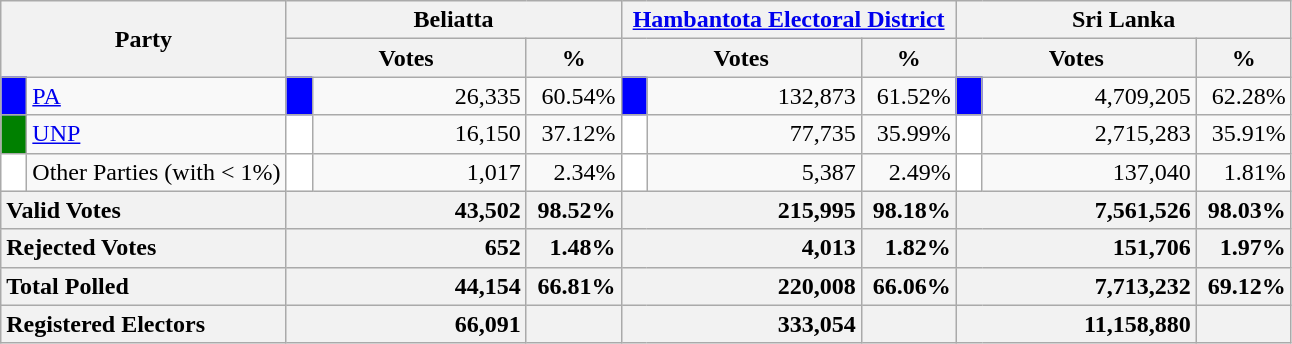<table class="wikitable">
<tr>
<th colspan="2" width="144px"rowspan="2">Party</th>
<th colspan="3" width="216px">Beliatta</th>
<th colspan="3" width="216px"><a href='#'>Hambantota Electoral District</a></th>
<th colspan="3" width="216px">Sri Lanka</th>
</tr>
<tr>
<th colspan="2" width="144px">Votes</th>
<th>%</th>
<th colspan="2" width="144px">Votes</th>
<th>%</th>
<th colspan="2" width="144px">Votes</th>
<th>%</th>
</tr>
<tr>
<td style="background-color:blue;" width="10px"></td>
<td style="text-align:left;"><a href='#'>PA</a></td>
<td style="background-color:blue;" width="10px"></td>
<td style="text-align:right;">26,335</td>
<td style="text-align:right;">60.54%</td>
<td style="background-color:blue;" width="10px"></td>
<td style="text-align:right;">132,873</td>
<td style="text-align:right;">61.52%</td>
<td style="background-color:blue;" width="10px"></td>
<td style="text-align:right;">4,709,205</td>
<td style="text-align:right;">62.28%</td>
</tr>
<tr>
<td style="background-color:green;" width="10px"></td>
<td style="text-align:left;"><a href='#'>UNP</a></td>
<td style="background-color:white;" width="10px"></td>
<td style="text-align:right;">16,150</td>
<td style="text-align:right;">37.12%</td>
<td style="background-color:white;" width="10px"></td>
<td style="text-align:right;">77,735</td>
<td style="text-align:right;">35.99%</td>
<td style="background-color:white;" width="10px"></td>
<td style="text-align:right;">2,715,283</td>
<td style="text-align:right;">35.91%</td>
</tr>
<tr>
<td style="background-color:white;" width="10px"></td>
<td style="text-align:left;">Other Parties (with < 1%)</td>
<td style="background-color:white;" width="10px"></td>
<td style="text-align:right;">1,017</td>
<td style="text-align:right;">2.34%</td>
<td style="background-color:white;" width="10px"></td>
<td style="text-align:right;">5,387</td>
<td style="text-align:right;">2.49%</td>
<td style="background-color:white;" width="10px"></td>
<td style="text-align:right;">137,040</td>
<td style="text-align:right;">1.81%</td>
</tr>
<tr>
<th colspan="2" width="144px"style="text-align:left;">Valid Votes</th>
<th style="text-align:right;"colspan="2" width="144px">43,502</th>
<th style="text-align:right;">98.52%</th>
<th style="text-align:right;"colspan="2" width="144px">215,995</th>
<th style="text-align:right;">98.18%</th>
<th style="text-align:right;"colspan="2" width="144px">7,561,526</th>
<th style="text-align:right;">98.03%</th>
</tr>
<tr>
<th colspan="2" width="144px"style="text-align:left;">Rejected Votes</th>
<th style="text-align:right;"colspan="2" width="144px">652</th>
<th style="text-align:right;">1.48%</th>
<th style="text-align:right;"colspan="2" width="144px">4,013</th>
<th style="text-align:right;">1.82%</th>
<th style="text-align:right;"colspan="2" width="144px">151,706</th>
<th style="text-align:right;">1.97%</th>
</tr>
<tr>
<th colspan="2" width="144px"style="text-align:left;">Total Polled</th>
<th style="text-align:right;"colspan="2" width="144px">44,154</th>
<th style="text-align:right;">66.81%</th>
<th style="text-align:right;"colspan="2" width="144px">220,008</th>
<th style="text-align:right;">66.06%</th>
<th style="text-align:right;"colspan="2" width="144px">7,713,232</th>
<th style="text-align:right;">69.12%</th>
</tr>
<tr>
<th colspan="2" width="144px"style="text-align:left;">Registered Electors</th>
<th style="text-align:right;"colspan="2" width="144px">66,091</th>
<th></th>
<th style="text-align:right;"colspan="2" width="144px">333,054</th>
<th></th>
<th style="text-align:right;"colspan="2" width="144px">11,158,880</th>
<th></th>
</tr>
</table>
